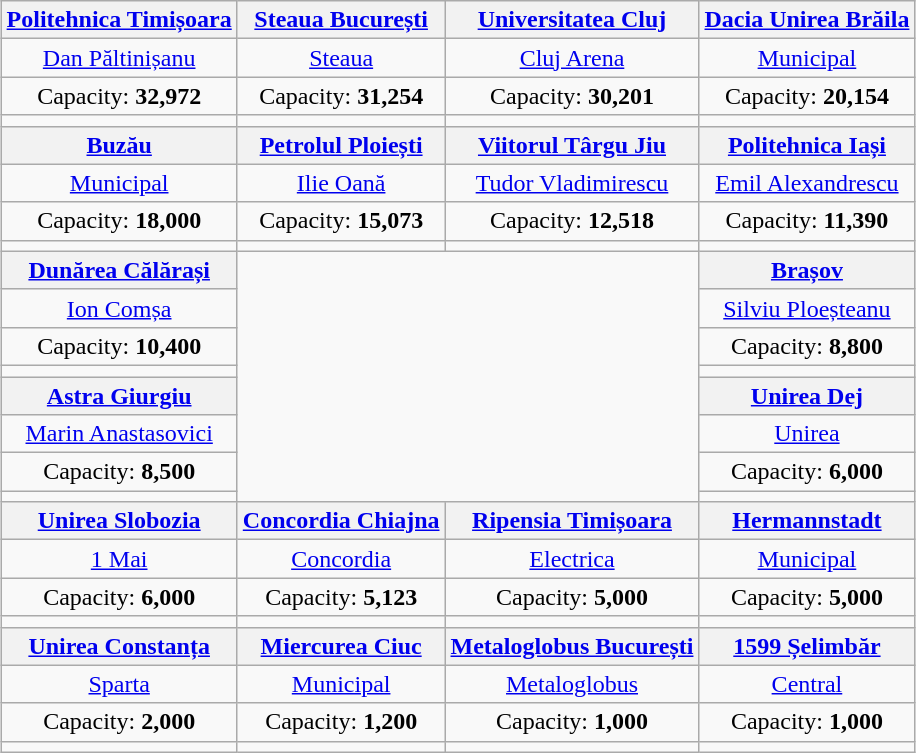<table class="wikitable" style="text-align:center; margin:0.5em auto;">
<tr>
<th><a href='#'>Politehnica Timișoara</a></th>
<th><a href='#'>Steaua București</a></th>
<th><a href='#'>Universitatea Cluj</a></th>
<th><a href='#'>Dacia Unirea Brăila</a></th>
</tr>
<tr>
<td><a href='#'>Dan Păltinișanu</a></td>
<td><a href='#'>Steaua</a></td>
<td><a href='#'>Cluj Arena</a></td>
<td><a href='#'>Municipal</a></td>
</tr>
<tr>
<td>Capacity: <strong>32,972</strong></td>
<td>Capacity: <strong>31,254</strong></td>
<td>Capacity: <strong>30,201</strong></td>
<td>Capacity: <strong>20,154</strong></td>
</tr>
<tr>
<td></td>
<td></td>
<td></td>
<td></td>
</tr>
<tr>
<th><a href='#'>Buzău</a></th>
<th><a href='#'>Petrolul Ploiești</a></th>
<th><a href='#'>Viitorul Târgu Jiu</a></th>
<th><a href='#'>Politehnica Iași</a></th>
</tr>
<tr>
<td><a href='#'>Municipal</a></td>
<td><a href='#'>Ilie Oană</a></td>
<td><a href='#'>Tudor Vladimirescu</a></td>
<td><a href='#'>Emil Alexandrescu</a></td>
</tr>
<tr>
<td>Capacity: <strong>18,000</strong></td>
<td>Capacity: <strong>15,073</strong></td>
<td>Capacity: <strong>12,518</strong></td>
<td>Capacity: <strong>11,390</strong></td>
</tr>
<tr>
<td></td>
<td></td>
<td></td>
<td></td>
</tr>
<tr>
<th><a href='#'>Dunărea Călărași</a></th>
<td colspan="2" rowspan="8"><br>
</td>
<th><a href='#'>Brașov</a></th>
</tr>
<tr>
<td><a href='#'>Ion Comșa</a></td>
<td><a href='#'>Silviu Ploeșteanu</a></td>
</tr>
<tr>
<td>Capacity: <strong>10,400</strong></td>
<td>Capacity: <strong>8,800</strong></td>
</tr>
<tr>
<td></td>
<td></td>
</tr>
<tr>
<th><a href='#'>Astra Giurgiu</a></th>
<th><a href='#'>Unirea Dej</a></th>
</tr>
<tr>
<td><a href='#'>Marin Anastasovici</a></td>
<td><a href='#'>Unirea</a></td>
</tr>
<tr>
<td>Capacity: <strong>8,500</strong></td>
<td>Capacity: <strong>6,000</strong></td>
</tr>
<tr>
<td></td>
<td></td>
</tr>
<tr>
<th><a href='#'>Unirea Slobozia</a></th>
<th><a href='#'>Concordia Chiajna</a></th>
<th><a href='#'>Ripensia Timișoara</a></th>
<th><a href='#'>Hermannstadt</a></th>
</tr>
<tr>
<td><a href='#'>1 Mai</a></td>
<td><a href='#'>Concordia</a></td>
<td><a href='#'>Electrica</a></td>
<td><a href='#'>Municipal</a></td>
</tr>
<tr>
<td>Capacity: <strong>6,000</strong></td>
<td>Capacity: <strong>5,123</strong></td>
<td>Capacity: <strong>5,000</strong></td>
<td>Capacity: <strong>5,000</strong></td>
</tr>
<tr>
<td></td>
<td></td>
<td></td>
<td></td>
</tr>
<tr>
<th><a href='#'>Unirea Constanța</a></th>
<th><a href='#'>Miercurea Ciuc</a></th>
<th><a href='#'>Metaloglobus București</a></th>
<th><a href='#'>1599 Șelimbăr</a></th>
</tr>
<tr>
<td><a href='#'>Sparta</a></td>
<td><a href='#'>Municipal</a></td>
<td><a href='#'>Metaloglobus</a></td>
<td><a href='#'>Central</a></td>
</tr>
<tr>
<td>Capacity: <strong>2,000</strong></td>
<td>Capacity: <strong>1,200</strong></td>
<td>Capacity: <strong>1,000</strong></td>
<td>Capacity: <strong>1,000</strong></td>
</tr>
<tr>
<td></td>
<td></td>
<td></td>
<td></td>
</tr>
</table>
